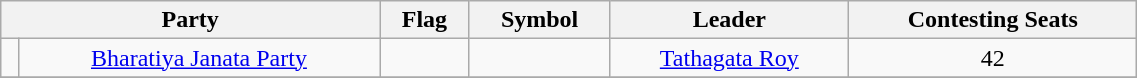<table class="wikitable" width="60%" style="text-align:center">
<tr>
<th colspan="2">Party</th>
<th>Flag</th>
<th>Symbol</th>
<th>Leader</th>
<th>Contesting Seats</th>
</tr>
<tr>
<td></td>
<td><a href='#'>Bharatiya Janata Party</a></td>
<td></td>
<td></td>
<td><a href='#'>Tathagata Roy</a></td>
<td>42</td>
</tr>
<tr>
</tr>
</table>
